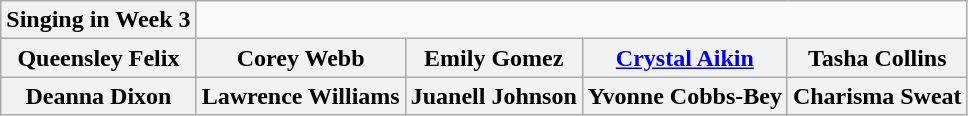<table class="wikitable">
<tr>
<th>Singing in Week 3</th>
</tr>
<tr>
<th>Queensley Felix</th>
<th>Corey Webb</th>
<th>Emily Gomez</th>
<th><a href='#'>Crystal Aikin</a></th>
<th>Tasha Collins</th>
</tr>
<tr>
<th>Deanna Dixon</th>
<th>Lawrence Williams</th>
<th>Juanell Johnson</th>
<th>Yvonne Cobbs-Bey</th>
<th>Charisma Sweat</th>
</tr>
</table>
